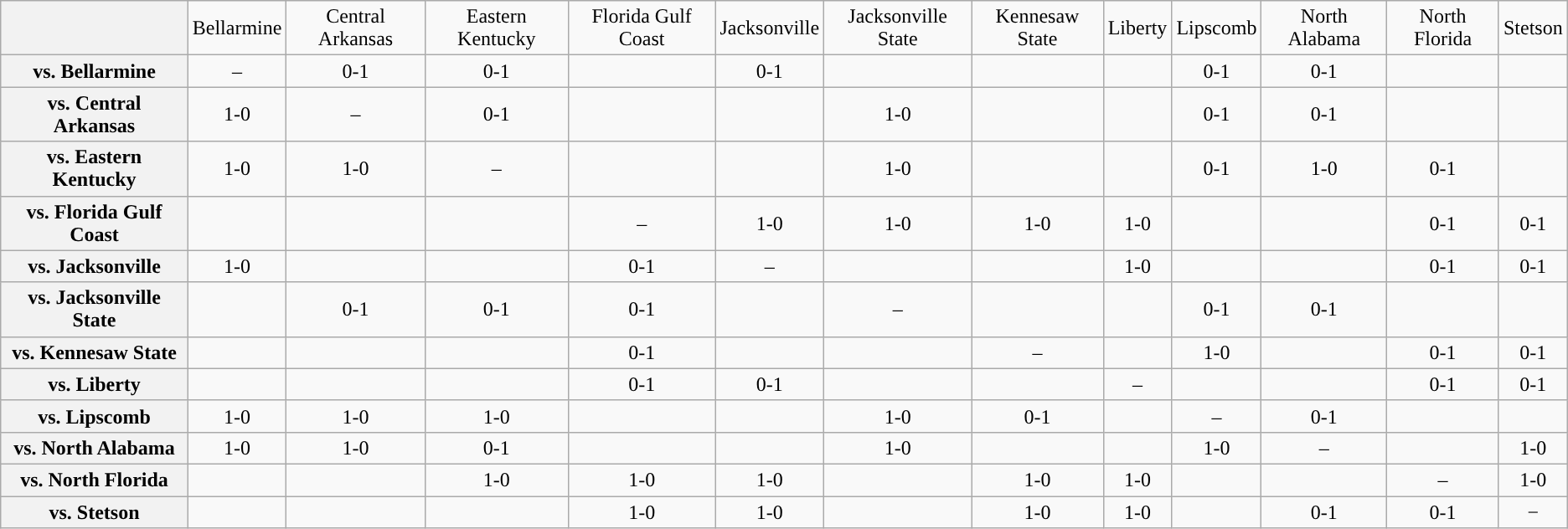<table class="wikitable" style="text-align:center">
<tr>
<th colspan="1"></th>
<td>Bellarmine</td>
<td>Central Arkansas</td>
<td>Eastern Kentucky</td>
<td>Florida Gulf Coast</td>
<td>Jacksonville</td>
<td>Jacksonville State</td>
<td>Kennesaw State</td>
<td>Liberty</td>
<td>Lipscomb</td>
<td>North Alabama</td>
<td>North Florida</td>
<td>Stetson</td>
</tr>
<tr>
<th>vs. Bellarmine</th>
<td>–</td>
<td>0-1</td>
<td>0-1</td>
<td></td>
<td>0-1</td>
<td></td>
<td></td>
<td></td>
<td>0-1</td>
<td>0-1</td>
<td></td>
<td></td>
</tr>
<tr>
<th>vs. Central Arkansas</th>
<td>1-0</td>
<td>–</td>
<td>0-1</td>
<td></td>
<td></td>
<td>1-0</td>
<td></td>
<td></td>
<td>0-1</td>
<td>0-1</td>
<td></td>
<td></td>
</tr>
<tr>
<th>vs. Eastern Kentucky</th>
<td>1-0</td>
<td>1-0</td>
<td>–</td>
<td></td>
<td></td>
<td>1-0</td>
<td></td>
<td></td>
<td>0-1</td>
<td>1-0</td>
<td>0-1</td>
<td></td>
</tr>
<tr>
<th>vs. Florida Gulf Coast</th>
<td></td>
<td></td>
<td></td>
<td>–</td>
<td>1-0</td>
<td>1-0</td>
<td>1-0</td>
<td>1-0</td>
<td></td>
<td></td>
<td>0-1</td>
<td>0-1</td>
</tr>
<tr>
<th>vs. Jacksonville</th>
<td>1-0</td>
<td></td>
<td></td>
<td>0-1</td>
<td>–</td>
<td></td>
<td></td>
<td>1-0</td>
<td></td>
<td></td>
<td>0-1</td>
<td>0-1</td>
</tr>
<tr>
<th>vs. Jacksonville State</th>
<td></td>
<td>0-1</td>
<td>0-1</td>
<td>0-1</td>
<td></td>
<td>–</td>
<td></td>
<td></td>
<td>0-1</td>
<td>0-1</td>
<td></td>
<td></td>
</tr>
<tr>
<th>vs. Kennesaw State</th>
<td></td>
<td></td>
<td></td>
<td>0-1</td>
<td></td>
<td></td>
<td>–</td>
<td></td>
<td>1-0</td>
<td></td>
<td>0-1</td>
<td>0-1</td>
</tr>
<tr>
<th>vs. Liberty</th>
<td></td>
<td></td>
<td></td>
<td>0-1</td>
<td>0-1</td>
<td></td>
<td></td>
<td>–</td>
<td></td>
<td></td>
<td>0-1</td>
<td>0-1</td>
</tr>
<tr>
<th>vs. Lipscomb</th>
<td>1-0</td>
<td>1-0</td>
<td>1-0</td>
<td></td>
<td></td>
<td>1-0</td>
<td>0-1</td>
<td></td>
<td>–</td>
<td>0-1</td>
<td></td>
<td></td>
</tr>
<tr>
<th>vs. North Alabama</th>
<td>1-0</td>
<td>1-0</td>
<td>0-1</td>
<td></td>
<td></td>
<td>1-0</td>
<td></td>
<td></td>
<td>1-0</td>
<td>–</td>
<td></td>
<td>1-0</td>
</tr>
<tr>
<th>vs. North Florida</th>
<td></td>
<td></td>
<td>1-0</td>
<td>1-0</td>
<td>1-0</td>
<td></td>
<td>1-0</td>
<td>1-0</td>
<td></td>
<td></td>
<td>–</td>
<td>1-0</td>
</tr>
<tr>
<th>vs. Stetson</th>
<td></td>
<td></td>
<td></td>
<td>1-0</td>
<td>1-0</td>
<td></td>
<td>1-0</td>
<td>1-0</td>
<td></td>
<td>0-1</td>
<td>0-1</td>
<td>−</td>
</tr>
</table>
